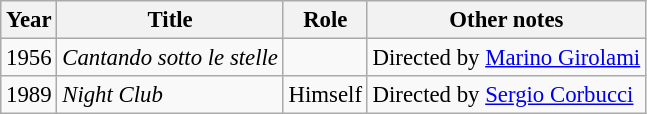<table class="wikitable" style="font-size: 95%">
<tr>
<th>Year</th>
<th>Title</th>
<th>Role</th>
<th>Other notes</th>
</tr>
<tr>
<td>1956</td>
<td><em>Cantando sotto le stelle</em></td>
<td></td>
<td>Directed by <a href='#'>Marino Girolami</a></td>
</tr>
<tr>
<td>1989</td>
<td><em>Night Club</em></td>
<td>Himself</td>
<td>Directed by <a href='#'>Sergio Corbucci</a></td>
</tr>
</table>
